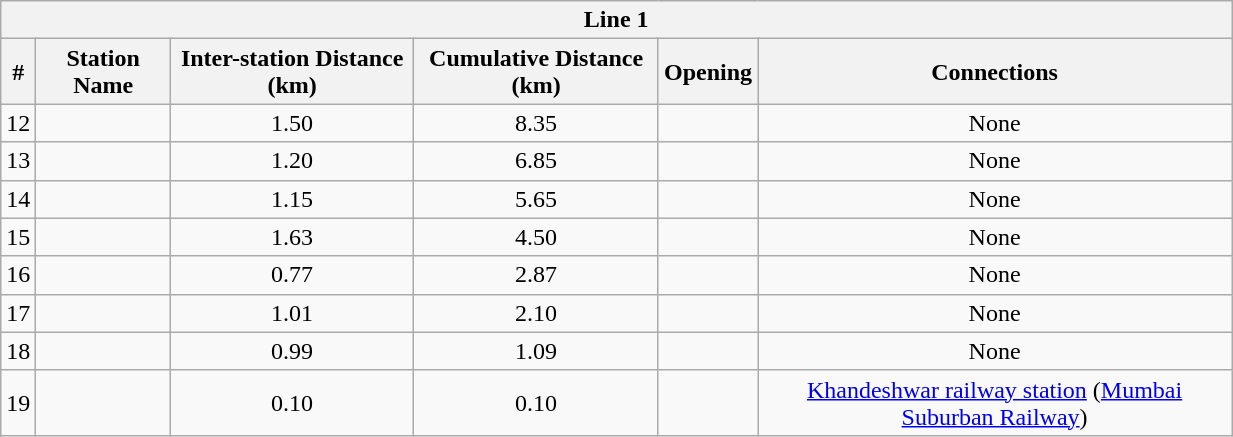<table class="wikitable"  style="text-align:center; width:65%;">
<tr>
<th style="text-align:center;" colspan="6"><strong>Line 1</strong></th>
</tr>
<tr>
<th>#</th>
<th>Station Name</th>
<th>Inter-station Distance (km)</th>
<th>Cumulative Distance (km)</th>
<th>Opening</th>
<th>Connections</th>
</tr>
<tr>
<td>12</td>
<td style="text-align:center;"></td>
<td>1.50</td>
<td>8.35</td>
<td></td>
<td>None</td>
</tr>
<tr>
<td>13</td>
<td style="text-align:center;"></td>
<td>1.20</td>
<td>6.85</td>
<td></td>
<td>None</td>
</tr>
<tr>
<td>14</td>
<td style="text-align:center;"></td>
<td>1.15</td>
<td>5.65</td>
<td></td>
<td>None</td>
</tr>
<tr>
<td>15</td>
<td style="text-align:center;"></td>
<td>1.63</td>
<td>4.50</td>
<td></td>
<td>None</td>
</tr>
<tr>
<td>16</td>
<td style="text-align:center;"></td>
<td>0.77</td>
<td>2.87</td>
<td></td>
<td>None</td>
</tr>
<tr>
<td>17</td>
<td style="text-align:center;"></td>
<td>1.01</td>
<td>2.10</td>
<td></td>
<td>None</td>
</tr>
<tr>
<td>18</td>
<td style="text-align:center;"></td>
<td>0.99</td>
<td>1.09</td>
<td></td>
<td>None</td>
</tr>
<tr>
<td>19</td>
<td style="text-align:center;"></td>
<td>0.10</td>
<td>0.10</td>
<td></td>
<td><a href='#'>Khandeshwar railway station</a> (<a href='#'>Mumbai Suburban Railway</a>)</td>
</tr>
</table>
